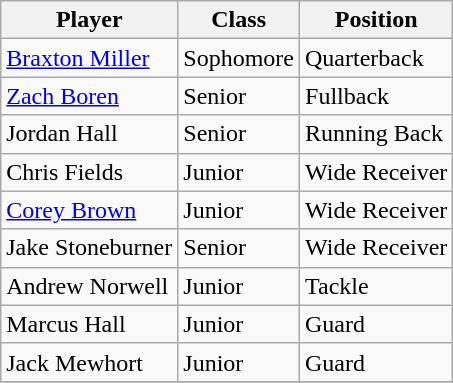<table class="wikitable" border="1">
<tr>
<th>Player</th>
<th>Class</th>
<th>Position</th>
</tr>
<tr Carlos Hyde>
<td><a href='#'>Braxton Miller</a></td>
<td>Sophomore</td>
<td>Quarterback</td>
</tr>
<tr>
<td><a href='#'>Zach Boren</a></td>
<td>Senior</td>
<td>Fullback</td>
</tr>
<tr>
<td>Jordan Hall</td>
<td>Senior</td>
<td>Running Back</td>
</tr>
<tr>
<td>Chris Fields</td>
<td>Junior</td>
<td>Wide Receiver</td>
</tr>
<tr>
<td><a href='#'>Corey Brown</a></td>
<td>Junior</td>
<td>Wide Receiver</td>
</tr>
<tr>
<td>Jake Stoneburner</td>
<td>Senior</td>
<td>Wide Receiver</td>
</tr>
<tr>
<td>Andrew Norwell</td>
<td>Junior</td>
<td>Tackle</td>
</tr>
<tr>
<td>Marcus Hall</td>
<td>Junior</td>
<td>Guard</td>
</tr>
<tr>
<td>Jack Mewhort</td>
<td>Junior</td>
<td>Guard</td>
</tr>
<tr>
</tr>
</table>
